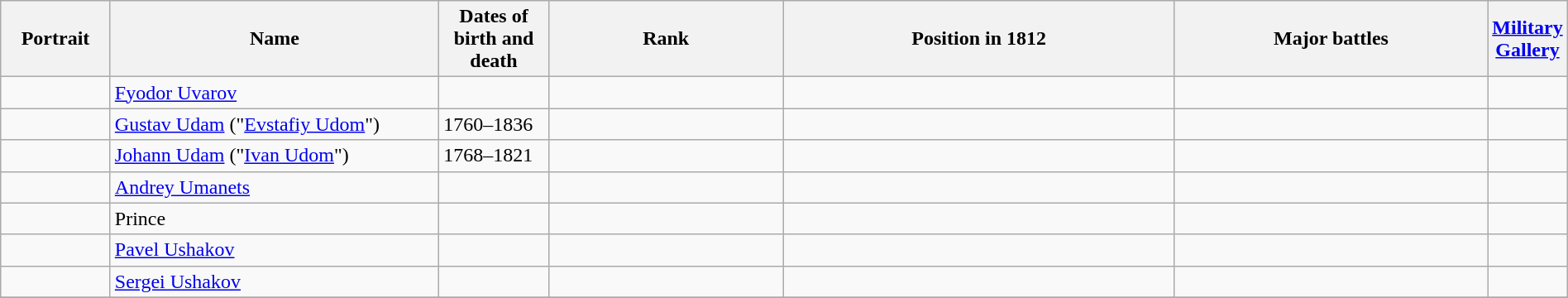<table width=100% class="wikitable">
<tr>
<th width=7%>Portrait</th>
<th width=21%>Name</th>
<th width=7%>Dates of birth and death</th>
<th width=15%>Rank</th>
<th width=25%>Position in 1812</th>
<th width=20%>Major battles</th>
<th width=5%><a href='#'>Military Gallery</a></th>
</tr>
<tr>
<td></td>
<td><a href='#'>Fyodor Uvarov</a></td>
<td></td>
<td></td>
<td></td>
<td></td>
<td></td>
</tr>
<tr>
<td></td>
<td><a href='#'>Gustav Udam</a> ("<a href='#'>Evstafiy Udom</a>")</td>
<td>1760–1836</td>
<td></td>
<td></td>
<td></td>
<td></td>
</tr>
<tr>
<td></td>
<td><a href='#'>Johann Udam</a> ("<a href='#'>Ivan Udom</a>")</td>
<td>1768–1821</td>
<td></td>
<td></td>
<td></td>
<td></td>
</tr>
<tr>
<td></td>
<td><a href='#'>Andrey Umanets</a></td>
<td></td>
<td></td>
<td></td>
<td></td>
<td></td>
</tr>
<tr>
<td></td>
<td>Prince </td>
<td></td>
<td></td>
<td></td>
<td></td>
<td></td>
</tr>
<tr>
<td></td>
<td><a href='#'>Pavel Ushakov</a></td>
<td></td>
<td></td>
<td></td>
<td></td>
<td></td>
</tr>
<tr>
<td></td>
<td><a href='#'>Sergei Ushakov</a></td>
<td></td>
<td></td>
<td></td>
<td></td>
<td></td>
</tr>
<tr>
</tr>
</table>
